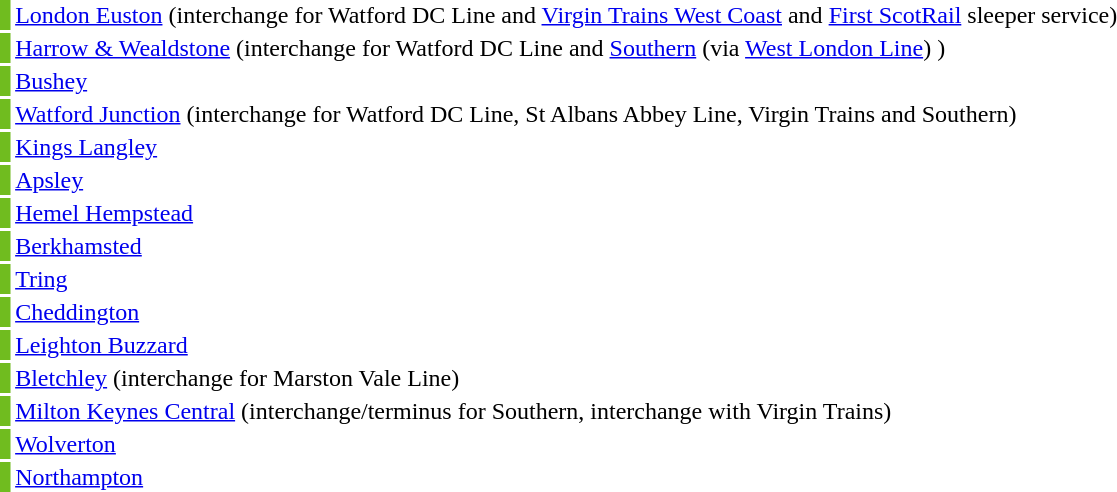<table style="width: 70%;">
<tr>
<td style="background:#70BC1F;"> </td>
<td><a href='#'>London Euston</a> (interchange for Watford DC Line and <a href='#'>Virgin Trains West Coast</a> and <a href='#'>First ScotRail</a> sleeper service)</td>
</tr>
<tr>
<td style="background:#70BC1F;"> </td>
<td><a href='#'>Harrow & Wealdstone</a> (interchange for Watford DC Line and <a href='#'>Southern</a> (via <a href='#'>West London Line</a>) )</td>
</tr>
<tr>
<td style="background:#70BC1F;"> </td>
<td><a href='#'>Bushey</a></td>
</tr>
<tr>
<td style="background:#70BC1F;"> </td>
<td><a href='#'>Watford Junction</a> (interchange for Watford DC Line, St Albans Abbey Line, Virgin Trains and Southern)</td>
</tr>
<tr>
<td style="background:#70BC1F;"> </td>
<td><a href='#'>Kings Langley</a></td>
</tr>
<tr>
<td style="background:#70BC1F;"> </td>
<td><a href='#'>Apsley</a></td>
</tr>
<tr>
<td style="background:#70BC1F;"> </td>
<td><a href='#'>Hemel Hempstead</a></td>
</tr>
<tr>
<td style="background:#70BC1F;"> </td>
<td><a href='#'>Berkhamsted</a></td>
</tr>
<tr>
<td style="background:#70BC1F;"> </td>
<td><a href='#'>Tring</a></td>
</tr>
<tr>
<td style="background:#70BC1F;"> </td>
<td><a href='#'>Cheddington</a></td>
</tr>
<tr>
<td style="background:#70BC1F;"> </td>
<td><a href='#'>Leighton Buzzard</a></td>
</tr>
<tr>
<td style="background:#70BC1F;"> </td>
<td><a href='#'>Bletchley</a> (interchange for Marston Vale Line)</td>
</tr>
<tr>
<td style="background:#70BC1F;"> </td>
<td><a href='#'>Milton Keynes Central</a> (interchange/terminus for Southern, interchange with Virgin Trains)</td>
</tr>
<tr>
<td style="background:#70BC1F;"> </td>
<td><a href='#'>Wolverton</a></td>
</tr>
<tr>
<td style="background:#70BC1F;"> </td>
<td><a href='#'>Northampton</a></td>
</tr>
</table>
